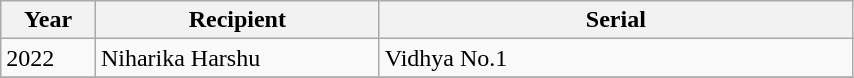<table class="wikitable" width="45%">
<tr>
<th style="width:10%;">Year</th>
<th style="width:30%;">Recipient</th>
<th style="width:50%;">Serial</th>
</tr>
<tr>
<td>2022</td>
<td>Niharika Harshu</td>
<td>Vidhya No.1</td>
</tr>
<tr>
</tr>
</table>
